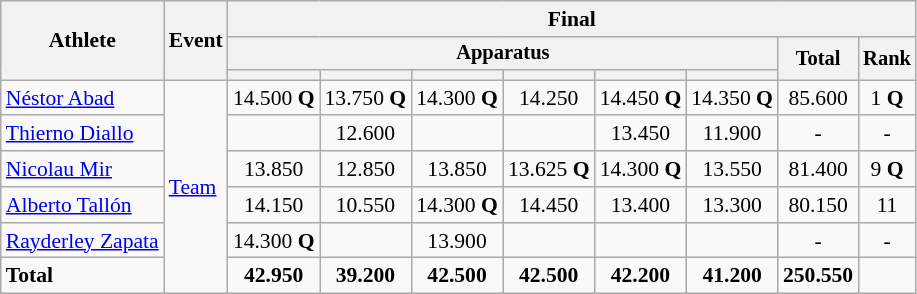<table class="wikitable" style="font-size:90%">
<tr>
<th rowspan=3>Athlete</th>
<th rowspan=3>Event</th>
<th colspan =8>Final</th>
</tr>
<tr style="font-size:95%">
<th colspan=6>Apparatus</th>
<th rowspan=2>Total</th>
<th rowspan=2>Rank</th>
</tr>
<tr style="font-size:95%">
<th></th>
<th></th>
<th></th>
<th></th>
<th></th>
<th></th>
</tr>
<tr align=center>
<td align=left><a href='#'>Néstor Abad</a></td>
<td align=left rowspan=6><a href='#'>Team</a></td>
<td>14.500 <strong>Q</strong></td>
<td>13.750 <strong>Q</strong></td>
<td>14.300 <strong>Q</strong></td>
<td>14.250</td>
<td>14.450 <strong>Q</strong></td>
<td>14.350 <strong>Q</strong></td>
<td>85.600</td>
<td>1 <strong>Q</strong></td>
</tr>
<tr align=center>
<td align=left><a href='#'>Thierno Diallo</a></td>
<td></td>
<td>12.600</td>
<td></td>
<td></td>
<td>13.450</td>
<td>11.900</td>
<td>-</td>
<td>-</td>
</tr>
<tr align=center>
<td align=left><a href='#'>Nicolau Mir</a></td>
<td>13.850</td>
<td>12.850</td>
<td>13.850</td>
<td>13.625 <strong>Q</strong></td>
<td>14.300 <strong>Q</strong></td>
<td>13.550</td>
<td>81.400</td>
<td>9  <strong>Q</strong></td>
</tr>
<tr align=center>
<td align=left><a href='#'>Alberto Tallón</a></td>
<td>14.150</td>
<td>10.550</td>
<td>14.300 <strong>Q</strong></td>
<td>14.450</td>
<td>13.400</td>
<td>13.300</td>
<td>80.150</td>
<td>11</td>
</tr>
<tr align=center>
<td align=left><a href='#'>Rayderley Zapata</a></td>
<td>14.300 <strong>Q</strong></td>
<td></td>
<td>13.900</td>
<td></td>
<td></td>
<td></td>
<td>-</td>
<td>-</td>
</tr>
<tr align=center>
<td align=left><strong>Total</strong></td>
<td><strong>42.950</strong></td>
<td><strong>39.200</strong></td>
<td><strong>42.500</strong></td>
<td><strong>42.500</strong></td>
<td><strong>42.200</strong></td>
<td><strong>41.200</strong></td>
<td><strong>250.550</strong></td>
<td></td>
</tr>
</table>
